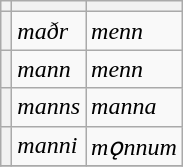<table class="wikitable">
<tr>
<th></th>
<th></th>
<th></th>
</tr>
<tr>
<th></th>
<td lang="non"><em>maðr</em></td>
<td lang="non"><em>menn</em></td>
</tr>
<tr>
<th></th>
<td lang="non"><em>mann</em></td>
<td lang="non"><em>menn</em></td>
</tr>
<tr>
<th></th>
<td lang="non"><em>manns</em></td>
<td lang="non"><em>manna</em></td>
</tr>
<tr>
<th></th>
<td lang="non"><em>manni</em></td>
<td lang="non"><em>mǫnnum</em></td>
</tr>
<tr>
</tr>
</table>
